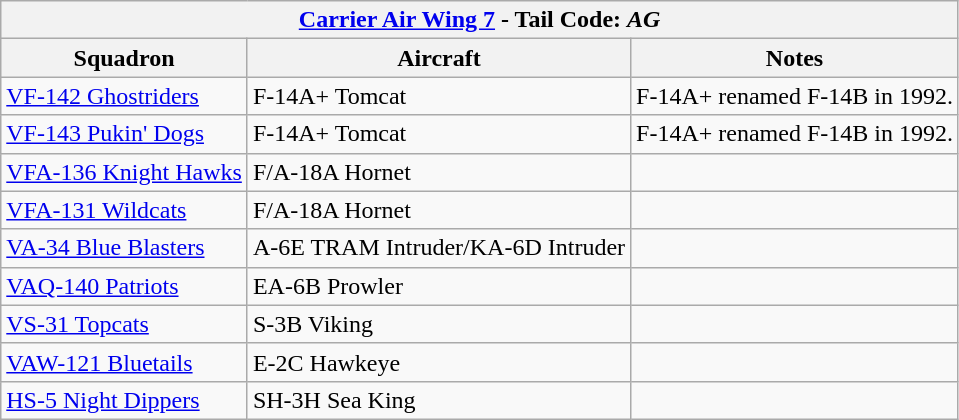<table class="wikitable">
<tr>
<th colspan="3"><a href='#'>Carrier Air Wing 7</a> - Tail Code: <em>AG</em></th>
</tr>
<tr>
<th>Squadron</th>
<th>Aircraft</th>
<th>Notes</th>
</tr>
<tr>
<td><a href='#'>VF-142 Ghostriders</a></td>
<td>F-14A+ Tomcat</td>
<td>F-14A+ renamed F-14B in 1992.</td>
</tr>
<tr>
<td><a href='#'>VF-143 Pukin' Dogs</a></td>
<td>F-14A+ Tomcat</td>
<td>F-14A+ renamed F-14B in 1992.</td>
</tr>
<tr>
<td><a href='#'>VFA-136 Knight Hawks</a></td>
<td>F/A-18A Hornet</td>
<td></td>
</tr>
<tr>
<td><a href='#'>VFA-131 Wildcats</a></td>
<td>F/A-18A Hornet</td>
<td></td>
</tr>
<tr>
<td><a href='#'>VA-34 Blue Blasters</a></td>
<td>A-6E TRAM Intruder/KA-6D Intruder</td>
<td></td>
</tr>
<tr>
<td><a href='#'>VAQ-140 Patriots</a></td>
<td>EA-6B Prowler</td>
<td></td>
</tr>
<tr>
<td><a href='#'>VS-31 Topcats</a></td>
<td>S-3B Viking</td>
<td></td>
</tr>
<tr>
<td><a href='#'>VAW-121 Bluetails</a></td>
<td>E-2C Hawkeye</td>
<td></td>
</tr>
<tr>
<td><a href='#'>HS-5 Night Dippers</a></td>
<td>SH-3H Sea King</td>
<td></td>
</tr>
</table>
